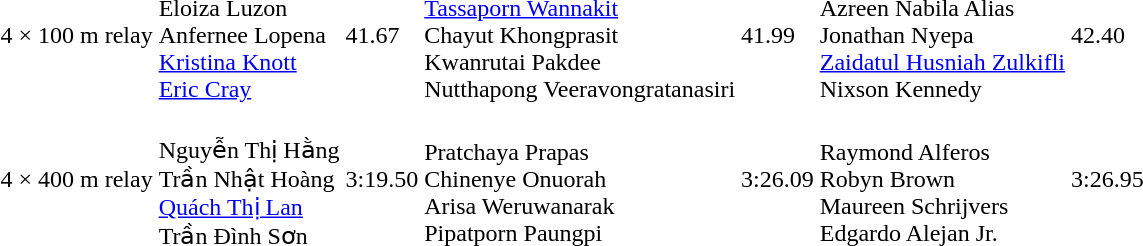<table>
<tr>
<td>4 × 100 m relay</td>
<td><br>Eloiza Luzon<br>Anfernee Lopena<br><a href='#'>Kristina Knott</a><br><a href='#'>Eric Cray</a></td>
<td>41.67</td>
<td><br><a href='#'>Tassaporn Wannakit</a><br>Chayut Khongprasit<br>Kwanrutai Pakdee<br>Nutthapong Veeravongratanasiri</td>
<td>41.99</td>
<td><br>Azreen Nabila Alias<br>Jonathan Nyepa<br><a href='#'>Zaidatul Husniah Zulkifli</a><br>Nixson Kennedy</td>
<td>42.40</td>
</tr>
<tr>
<td>4 × 400 m relay</td>
<td><br>Nguyễn Thị Hằng<br>Trần Nhật Hoàng<br><a href='#'>Quách Thị Lan</a><br>Trần Đình Sơn</td>
<td>3:19.50</td>
<td><br>Pratchaya Prapas<br>Chinenye Onuorah<br>Arisa Weruwanarak<br>Pipatporn Paungpi</td>
<td>3:26.09</td>
<td><br>Raymond Alferos<br>Robyn Brown<br>Maureen Schrijvers<br>Edgardo Alejan Jr.</td>
<td>3:26.95</td>
</tr>
</table>
